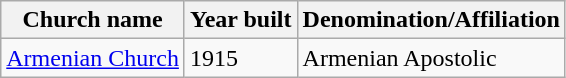<table class="wikitable sortable">
<tr>
<th>Church name</th>
<th>Year built</th>
<th>Denomination/Affiliation</th>
</tr>
<tr>
<td><a href='#'>Armenian Church</a></td>
<td>1915</td>
<td>Armenian Apostolic</td>
</tr>
</table>
